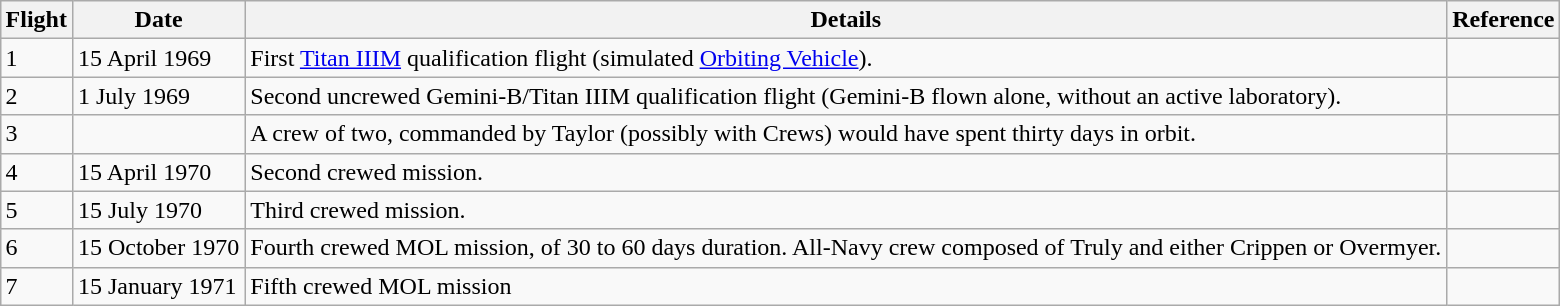<table class="wikitable" style="margin-left: auto; margin-right: auto; border: none;">
<tr>
<th>Flight</th>
<th>Date</th>
<th>Details</th>
<th>Reference</th>
</tr>
<tr>
<td>1</td>
<td>15 April 1969</td>
<td>First <a href='#'>Titan IIIM</a> qualification flight (simulated <a href='#'>Orbiting Vehicle</a>).</td>
<td></td>
</tr>
<tr>
<td>2</td>
<td>1 July 1969</td>
<td>Second uncrewed Gemini-B/Titan IIIM qualification flight (Gemini-B flown alone, without an active laboratory).</td>
<td></td>
</tr>
<tr>
<td>3</td>
<td></td>
<td>A crew of two, commanded by Taylor (possibly with Crews) would have spent thirty days in orbit.</td>
<td></td>
</tr>
<tr>
<td>4</td>
<td>15 April 1970</td>
<td>Second crewed mission.</td>
<td></td>
</tr>
<tr>
<td>5</td>
<td>15 July 1970</td>
<td>Third crewed mission.</td>
<td></td>
</tr>
<tr>
<td>6</td>
<td>15 October 1970</td>
<td>Fourth crewed MOL mission, of 30 to 60 days duration. All-Navy crew composed of Truly and either Crippen or Overmyer.</td>
<td></td>
</tr>
<tr>
<td>7</td>
<td>15 January 1971</td>
<td>Fifth crewed MOL mission</td>
<td></td>
</tr>
</table>
